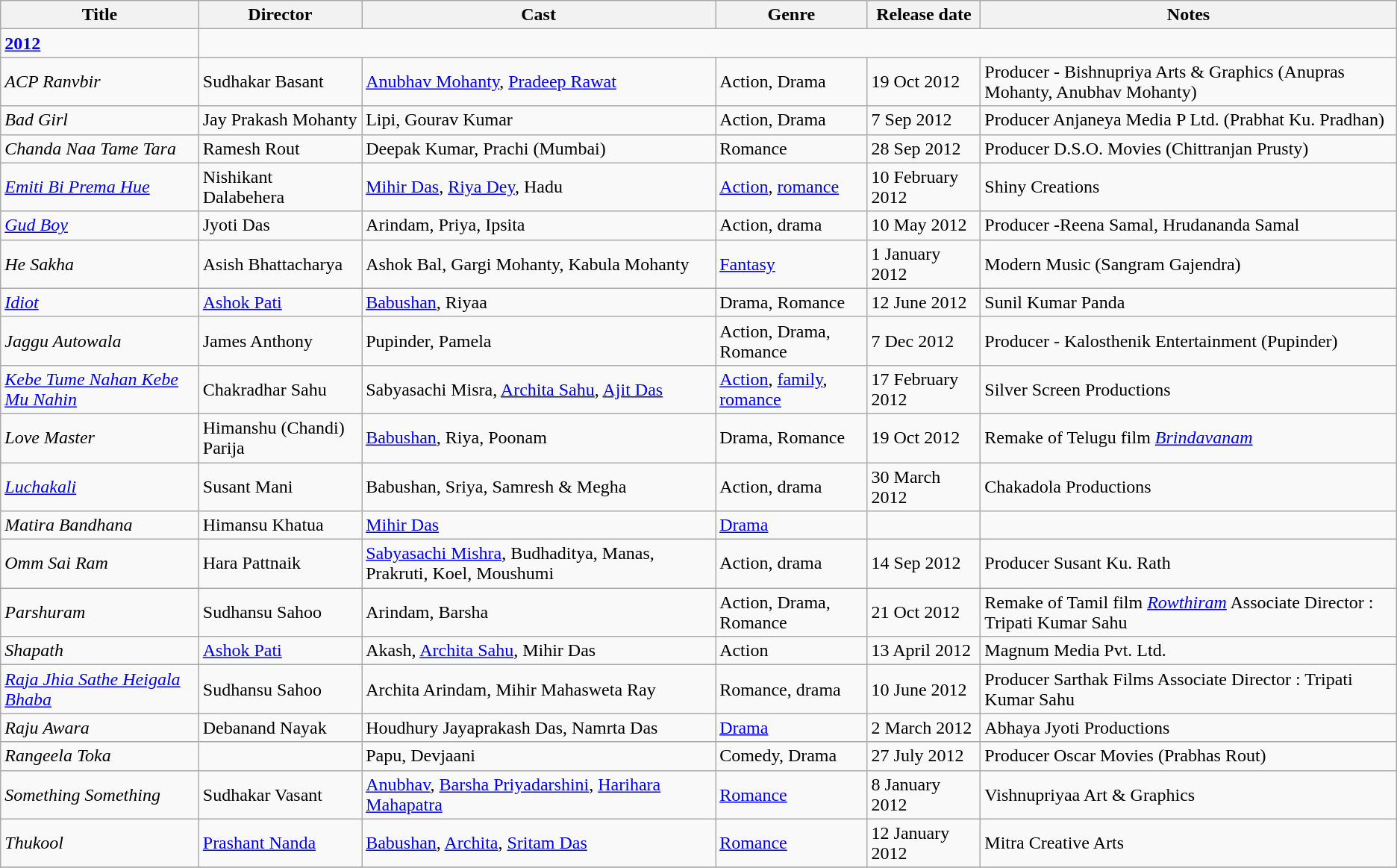<table class="wikitable sortable">
<tr>
<th>Title</th>
<th>Director</th>
<th>Cast</th>
<th>Genre</th>
<th>Release date</th>
<th>Notes</th>
</tr>
<tr>
<td><strong><a href='#'>2012</a></strong></td>
</tr>
<tr>
<td><em>ACP Ranvbir</em></td>
<td>Sudhakar Basant</td>
<td><a href='#'>Anubhav Mohanty</a>, <a href='#'>Pradeep Rawat</a></td>
<td>Action, Drama</td>
<td>19 Oct 2012</td>
<td>Producer - Bishnupriya Arts & Graphics (Anupras Mohanty, Anubhav Mohanty)</td>
</tr>
<tr>
<td><em>Bad Girl</em></td>
<td>Jay Prakash Mohanty</td>
<td>Lipi, Gourav Kumar</td>
<td>Action, Drama</td>
<td>7 Sep 2012</td>
<td>Producer Anjaneya Media P Ltd. (Prabhat Ku. Pradhan)</td>
</tr>
<tr>
<td><em>Chanda Naa Tame Tara</em></td>
<td>Ramesh Rout</td>
<td>Deepak Kumar, Prachi (Mumbai)</td>
<td>Romance</td>
<td>28 Sep 2012</td>
<td>Producer D.S.O. Movies (Chittranjan Prusty)</td>
</tr>
<tr>
<td><em><a href='#'>Emiti Bi Prema Hue</a></em></td>
<td>Nishikant Dalabehera</td>
<td><a href='#'>Mihir Das</a>, <a href='#'>Riya Dey</a>, Hadu</td>
<td><a href='#'>Action</a>, <a href='#'>romance</a></td>
<td>10 February 2012</td>
<td>Shiny Creations</td>
</tr>
<tr>
<td><em><a href='#'>Gud Boy</a></em></td>
<td>Jyoti Das</td>
<td>Arindam, Priya, Ipsita</td>
<td>Action, drama</td>
<td>10 May 2012</td>
<td>Producer -Reena Samal, Hrudananda Samal</td>
</tr>
<tr>
<td><em>He Sakha</em></td>
<td>Asish Bhattacharya</td>
<td>Ashok Bal, Gargi Mohanty, Kabula Mohanty</td>
<td><a href='#'>Fantasy</a></td>
<td>1 January 2012</td>
<td>Modern Music (Sangram Gajendra)</td>
</tr>
<tr>
<td><em><a href='#'>Idiot</a></em></td>
<td><a href='#'>Ashok Pati</a></td>
<td><a href='#'>Babushan</a>, Riyaa</td>
<td>Drama, Romance</td>
<td>12 June 2012</td>
<td>Sunil Kumar Panda</td>
</tr>
<tr>
<td><em>Jaggu Autowala</em></td>
<td>James Anthony</td>
<td>Pupinder, Pamela</td>
<td>Action, Drama, Romance</td>
<td>7 Dec 2012</td>
<td>Producer - Kalosthenik Entertainment (Pupinder)</td>
</tr>
<tr>
<td><em><a href='#'>Kebe Tume Nahan Kebe Mu Nahin</a></em></td>
<td>Chakradhar Sahu</td>
<td>Sabyasachi Misra, <a href='#'>Archita Sahu</a>, <a href='#'>Ajit Das</a></td>
<td><a href='#'>Action</a>, <a href='#'>family</a>, <a href='#'>romance</a></td>
<td>17 February 2012</td>
<td>Silver Screen Productions</td>
</tr>
<tr>
<td><em>Love Master</em></td>
<td>Himanshu (Chandi) Parija</td>
<td><a href='#'>Babushan</a>, Riya, Poonam</td>
<td>Drama, Romance</td>
<td>19 Oct 2012</td>
<td>Remake of Telugu film <em><a href='#'>Brindavanam</a></em></td>
</tr>
<tr>
<td><em><a href='#'>Luchakali</a></em></td>
<td>Susant Mani</td>
<td>Babushan, Sriya, Samresh & Megha</td>
<td>Action, drama</td>
<td>30 March 2012</td>
<td>Chakadola Productions</td>
</tr>
<tr>
<td><em>Matira Bandhana</em></td>
<td>Himansu Khatua</td>
<td><a href='#'>Mihir Das</a></td>
<td><a href='#'>Drama</a></td>
<td></td>
<td></td>
</tr>
<tr>
<td><em>Omm Sai Ram</em></td>
<td>Hara Pattnaik</td>
<td><a href='#'>Sabyasachi Mishra</a>, Budhaditya, Manas, Prakruti, Koel, Moushumi</td>
<td>Action, drama</td>
<td>14 Sep 2012</td>
<td>Producer Susant Ku. Rath</td>
</tr>
<tr>
<td><em>Parshuram</em></td>
<td>Sudhansu Sahoo</td>
<td>Arindam, Barsha</td>
<td>Action, Drama, Romance</td>
<td>21 Oct 2012</td>
<td>Remake of Tamil film <em><a href='#'>Rowthiram</a></em> Associate Director : Tripati Kumar Sahu</td>
</tr>
<tr>
<td><em>Shapath</em></td>
<td><a href='#'>Ashok Pati</a></td>
<td>Akash, <a href='#'>Archita Sahu</a>, Mihir Das</td>
<td>Action</td>
<td>13 April 2012</td>
<td>Magnum Media Pvt. Ltd.</td>
</tr>
<tr>
<td><em><a href='#'>Raja Jhia Sathe Heigala Bhaba</a></em></td>
<td>Sudhansu Sahoo</td>
<td>Archita Arindam, Mihir Mahasweta Ray</td>
<td>Romance, drama</td>
<td>10 June 2012</td>
<td>Producer Sarthak Films Associate Director : Tripati Kumar Sahu</td>
</tr>
<tr>
<td><em>Raju Awara</em></td>
<td>Debanand Nayak</td>
<td>Houdhury Jayaprakash Das, Namrta Das</td>
<td><a href='#'>Drama</a></td>
<td>2 March 2012</td>
<td>Abhaya Jyoti Productions</td>
</tr>
<tr>
<td><em>Rangeela Toka</em></td>
<td></td>
<td>Papu, Devjaani</td>
<td>Comedy, Drama</td>
<td>27 July 2012</td>
<td>Producer Oscar Movies (Prabhas Rout)</td>
</tr>
<tr>
<td><em>Something Something</em></td>
<td>Sudhakar Vasant</td>
<td><a href='#'>Anubhav</a>, <a href='#'>Barsha Priyadarshini</a>, <a href='#'>Harihara Mahapatra</a></td>
<td><a href='#'>Romance</a></td>
<td>8 January 2012</td>
<td>Vishnupriyaa Art & Graphics</td>
</tr>
<tr>
<td><em>Thukool</em></td>
<td><a href='#'>Prashant Nanda</a></td>
<td><a href='#'>Babushan</a>, <a href='#'>Archita</a>, <a href='#'>Sritam Das</a></td>
<td><a href='#'>Romance</a></td>
<td>12 January 2012</td>
<td>Mitra Creative Arts</td>
</tr>
<tr>
</tr>
</table>
